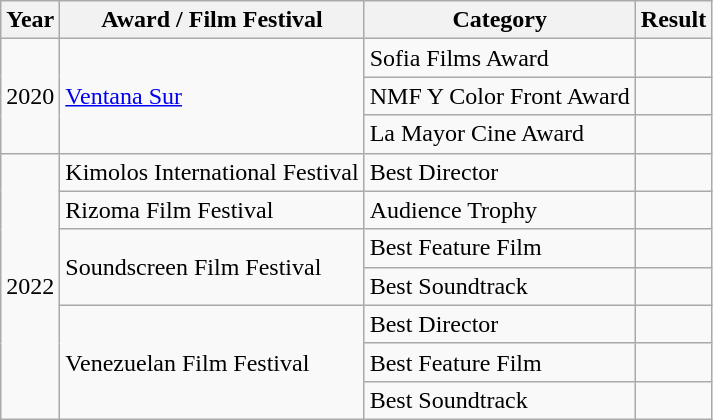<table class="wikitable plainrowheaders sortable">
<tr>
<th>Year</th>
<th scope="col">Award / Film Festival</th>
<th scope="col">Category</th>
<th>Result</th>
</tr>
<tr>
<td rowspan="3">2020</td>
<td rowspan="3"><a href='#'>Ventana Sur</a></td>
<td>Sofia Films Award</td>
<td></td>
</tr>
<tr>
<td>NMF Y Color Front Award</td>
<td></td>
</tr>
<tr>
<td>La Mayor Cine Award</td>
<td></td>
</tr>
<tr>
<td rowspan="7">2022</td>
<td>Kimolos International Festival</td>
<td>Best Director</td>
<td></td>
</tr>
<tr>
<td>Rizoma Film Festival</td>
<td>Audience Trophy</td>
<td></td>
</tr>
<tr>
<td rowspan="2">Soundscreen Film Festival</td>
<td>Best Feature Film</td>
<td></td>
</tr>
<tr>
<td>Best Soundtrack</td>
<td></td>
</tr>
<tr>
<td rowspan="3">Venezuelan Film Festival</td>
<td>Best Director</td>
<td></td>
</tr>
<tr>
<td>Best Feature Film</td>
<td></td>
</tr>
<tr>
<td>Best Soundtrack</td>
<td></td>
</tr>
</table>
